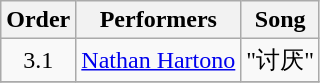<table class="wikitable" style="text-align:center;">
<tr>
<th>Order</th>
<th>Performers</th>
<th>Song</th>
</tr>
<tr>
<td>3.1</td>
<td><a href='#'>Nathan Hartono</a></td>
<td>"讨厌"</td>
</tr>
<tr>
</tr>
</table>
